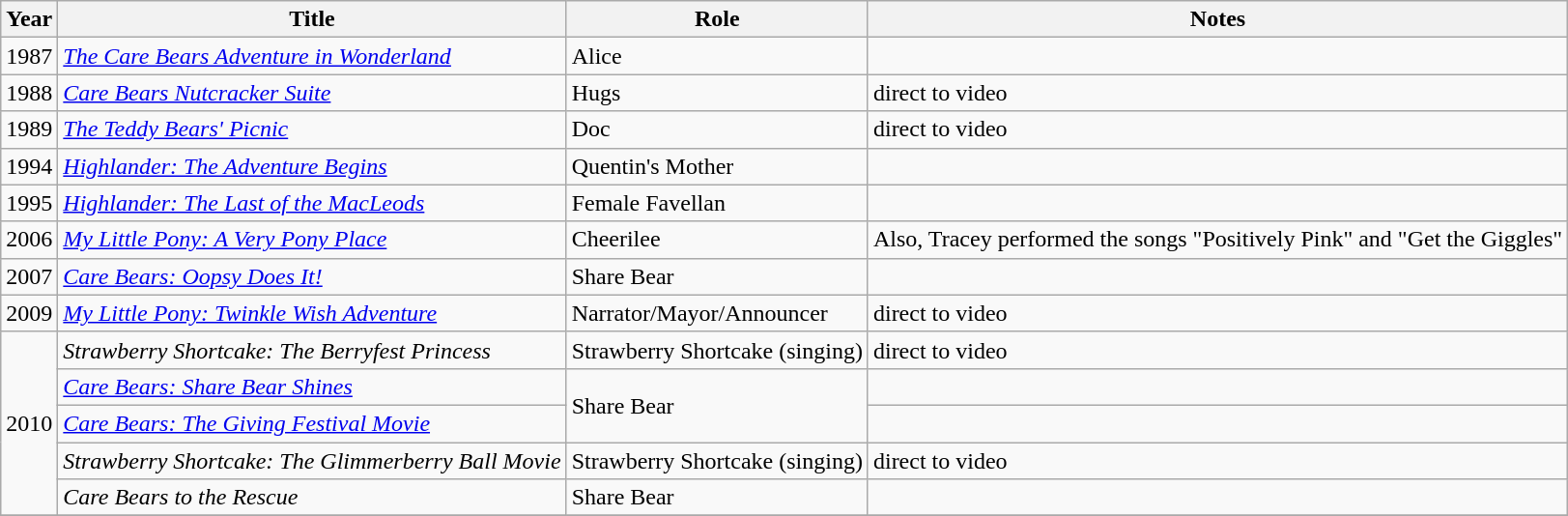<table class="wikitable sortable">
<tr>
<th>Year</th>
<th>Title</th>
<th>Role</th>
<th class="unsortable">Notes</th>
</tr>
<tr>
<td>1987</td>
<td data-sort-value="Care Bears Adventure in Wonderland, The"><em><a href='#'>The Care Bears Adventure in Wonderland</a></em></td>
<td>Alice</td>
<td></td>
</tr>
<tr>
<td>1988</td>
<td><em><a href='#'>Care Bears Nutcracker Suite</a></em></td>
<td>Hugs</td>
<td>direct to video</td>
</tr>
<tr>
<td>1989</td>
<td data-sort-value="Teddy Bears' Picnic, The"><em><a href='#'>The Teddy Bears' Picnic</a></em></td>
<td>Doc</td>
<td>direct to video</td>
</tr>
<tr>
<td>1994</td>
<td><em><a href='#'>Highlander: The Adventure Begins</a></em></td>
<td>Quentin's Mother</td>
<td></td>
</tr>
<tr>
<td>1995</td>
<td><em><a href='#'>Highlander: The Last of the MacLeods</a></em></td>
<td>Female Favellan</td>
<td></td>
</tr>
<tr>
<td>2006</td>
<td><em><a href='#'>My Little Pony: A Very Pony Place</a></em></td>
<td>Cheerilee</td>
<td>Also, Tracey performed the songs "Positively Pink" and "Get the Giggles"</td>
</tr>
<tr>
<td>2007</td>
<td><em><a href='#'>Care Bears: Oopsy Does It!</a></em></td>
<td>Share Bear</td>
<td></td>
</tr>
<tr>
<td>2009</td>
<td><em><a href='#'>My Little Pony: Twinkle Wish Adventure</a></em></td>
<td>Narrator/Mayor/Announcer</td>
<td>direct to video</td>
</tr>
<tr>
<td rowspan=5>2010</td>
<td><em>Strawberry Shortcake: The Berryfest Princess</em></td>
<td>Strawberry Shortcake (singing)</td>
<td>direct to video</td>
</tr>
<tr>
<td><em><a href='#'>Care Bears: Share Bear Shines</a></em></td>
<td rowspan=2>Share Bear</td>
<td></td>
</tr>
<tr>
<td><em><a href='#'>Care Bears: The Giving Festival Movie</a></em></td>
<td></td>
</tr>
<tr>
<td><em>Strawberry Shortcake: The Glimmerberry Ball Movie</em></td>
<td>Strawberry Shortcake (singing)</td>
<td>direct to video</td>
</tr>
<tr>
<td><em>Care Bears to the Rescue</em></td>
<td>Share Bear</td>
<td></td>
</tr>
<tr>
</tr>
</table>
